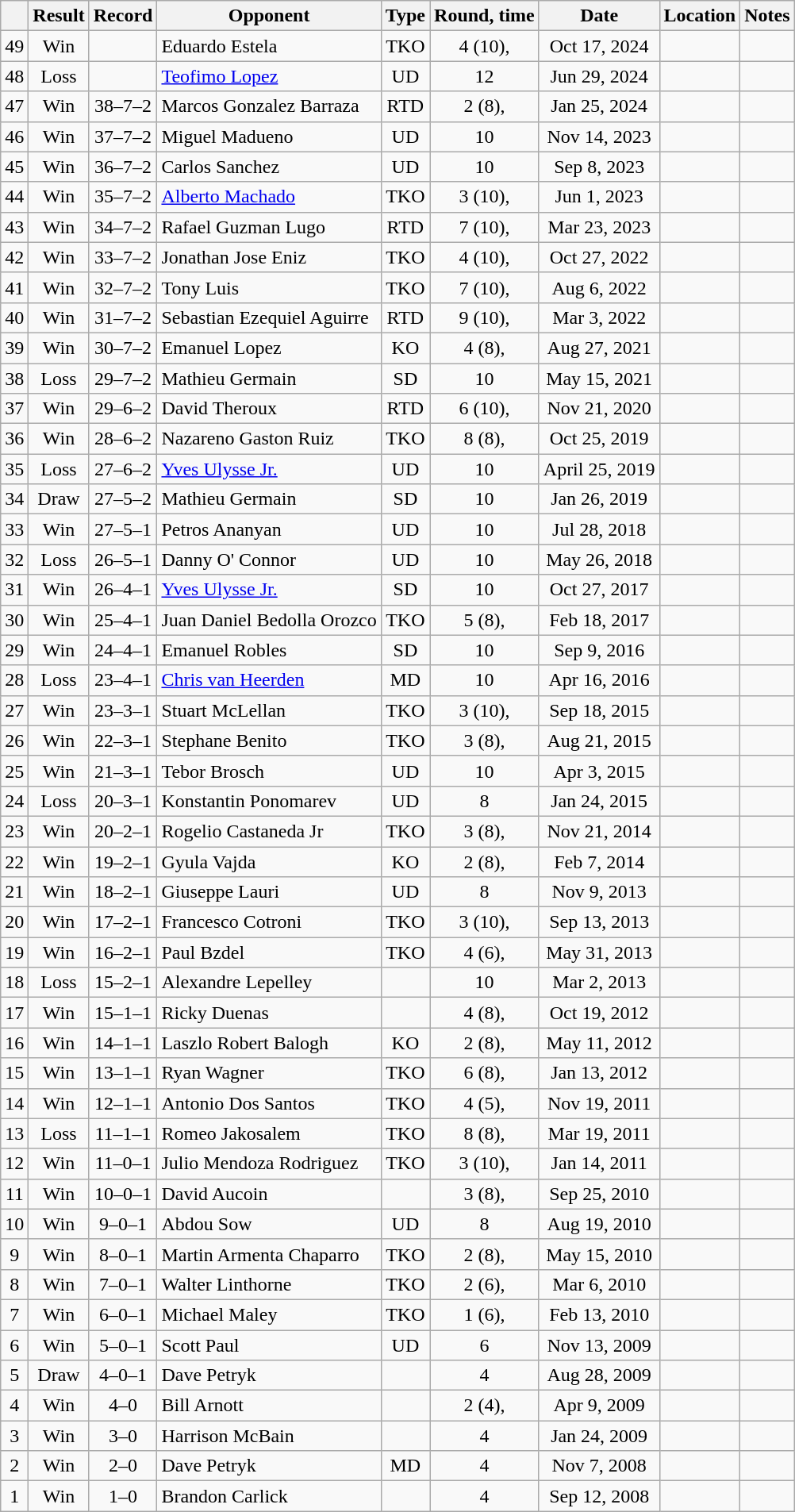<table class="wikitable" style="text-align:center">
<tr>
<th></th>
<th>Result</th>
<th>Record</th>
<th>Opponent</th>
<th>Type</th>
<th>Round, time</th>
<th>Date</th>
<th>Location</th>
<th>Notes</th>
</tr>
<tr>
<td>49</td>
<td>Win</td>
<td></td>
<td style="text-align:left;">Eduardo Estela</td>
<td>TKO</td>
<td>4 (10), </td>
<td>Oct 17, 2024</td>
<td style="text-align:left;"></td>
<td></td>
</tr>
<tr>
<td>48</td>
<td>Loss</td>
<td></td>
<td style="text-align:left;"><a href='#'>Teofimo Lopez</a></td>
<td>UD</td>
<td>12</td>
<td>Jun 29, 2024</td>
<td style="text-align:left;"></td>
<td style="text-align:left;"></td>
</tr>
<tr>
<td>47</td>
<td>Win</td>
<td>38–7–2</td>
<td style="text-align:left;">Marcos Gonzalez Barraza</td>
<td>RTD</td>
<td>2 (8), </td>
<td>Jan 25, 2024</td>
<td style="text-align:left;"></td>
<td></td>
</tr>
<tr>
<td>46</td>
<td>Win</td>
<td>37–7–2</td>
<td style="text-align:left;">Miguel Madueno</td>
<td>UD</td>
<td>10</td>
<td>Nov 14, 2023</td>
<td style="text-align:left;"></td>
<td style="text-align:left;"></td>
</tr>
<tr>
<td>45</td>
<td>Win</td>
<td>36–7–2</td>
<td style="text-align:left;">Carlos Sanchez</td>
<td>UD</td>
<td>10</td>
<td>Sep 8, 2023</td>
<td style="text-align:left;"></td>
<td style="text-align:left;"></td>
</tr>
<tr>
<td>44</td>
<td>Win</td>
<td>35–7–2</td>
<td style="text-align:left;"><a href='#'>Alberto Machado</a></td>
<td>TKO</td>
<td>3 (10), </td>
<td>Jun 1, 2023</td>
<td style="text-align:left;"></td>
<td style="text-align:left;"></td>
</tr>
<tr>
<td>43</td>
<td>Win</td>
<td>34–7–2</td>
<td style="text-align:left;">Rafael Guzman Lugo</td>
<td>RTD</td>
<td>7 (10), </td>
<td>Mar 23, 2023</td>
<td style="text-align:left;"></td>
<td></td>
</tr>
<tr>
<td>42</td>
<td>Win</td>
<td>33–7–2</td>
<td style="text-align:left;">Jonathan Jose Eniz</td>
<td>TKO</td>
<td>4 (10), </td>
<td>Oct 27, 2022</td>
<td style="text-align:left;"></td>
<td></td>
</tr>
<tr>
<td>41</td>
<td>Win</td>
<td>32–7–2</td>
<td style="text-align:left;">Tony Luis</td>
<td>TKO</td>
<td>7 (10), </td>
<td>Aug 6, 2022</td>
<td style="text-align:left;"></td>
<td></td>
</tr>
<tr>
<td>40</td>
<td>Win</td>
<td>31–7–2</td>
<td style="text-align:left;">Sebastian Ezequiel Aguirre</td>
<td>RTD</td>
<td>9 (10), </td>
<td>Mar 3, 2022</td>
<td style="text-align:left;"></td>
<td></td>
</tr>
<tr>
<td>39</td>
<td>Win</td>
<td>30–7–2</td>
<td style="text-align:left;">Emanuel Lopez</td>
<td>KO</td>
<td>4 (8), </td>
<td>Aug 27, 2021</td>
<td style="text-align:left;"></td>
<td></td>
</tr>
<tr>
<td>38</td>
<td>Loss</td>
<td>29–7–2</td>
<td style="text-align:left;">Mathieu Germain</td>
<td>SD</td>
<td>10</td>
<td>May 15, 2021</td>
<td style="text-align:left;"></td>
<td></td>
</tr>
<tr>
<td>37</td>
<td>Win</td>
<td>29–6–2</td>
<td style="text-align:left;">David Theroux</td>
<td>RTD</td>
<td>6 (10), </td>
<td>Nov 21, 2020</td>
<td style="text-align:left;"></td>
<td style="text-align:left;"></td>
</tr>
<tr>
<td>36</td>
<td>Win</td>
<td>28–6–2</td>
<td style="text-align:left;">Nazareno Gaston Ruiz</td>
<td>TKO</td>
<td>8 (8), </td>
<td>Oct 25, 2019</td>
<td style="text-align:left;"></td>
<td></td>
</tr>
<tr>
<td>35</td>
<td>Loss</td>
<td>27–6–2</td>
<td style="text-align:left;"><a href='#'>Yves Ulysse Jr.</a></td>
<td>UD</td>
<td>10</td>
<td>April 25, 2019</td>
<td style="text-align:left;"></td>
<td></td>
</tr>
<tr>
<td>34</td>
<td>Draw</td>
<td>27–5–2</td>
<td style="text-align:left;">Mathieu Germain</td>
<td>SD</td>
<td>10</td>
<td>Jan 26, 2019</td>
<td style="text-align:left;"></td>
<td style="text-align:left;"></td>
</tr>
<tr>
<td>33</td>
<td>Win</td>
<td>27–5–1</td>
<td style="text-align:left;">Petros Ananyan</td>
<td>UD</td>
<td>10</td>
<td>Jul 28, 2018</td>
<td style="text-align:left;"></td>
<td style="text-align:left;"></td>
</tr>
<tr>
<td>32</td>
<td>Loss</td>
<td>26–5–1</td>
<td style="text-align:left;">Danny O' Connor</td>
<td>UD</td>
<td>10</td>
<td>May 26, 2018</td>
<td style="text-align:left;"></td>
<td style="text-align:left;"></td>
</tr>
<tr>
<td>31</td>
<td>Win</td>
<td>26–4–1</td>
<td style="text-align:left;"><a href='#'>Yves Ulysse Jr.</a></td>
<td>SD</td>
<td>10</td>
<td>Oct 27, 2017</td>
<td style="text-align:left;"></td>
<td style="text-align:left;"></td>
</tr>
<tr>
<td>30</td>
<td>Win</td>
<td>25–4–1</td>
<td style="text-align:left;">Juan Daniel Bedolla Orozco</td>
<td>TKO</td>
<td>5 (8), </td>
<td>Feb 18, 2017</td>
<td style="text-align:left;"></td>
<td></td>
</tr>
<tr>
<td>29</td>
<td>Win</td>
<td>24–4–1</td>
<td style="text-align:left;">Emanuel Robles</td>
<td>SD</td>
<td>10</td>
<td>Sep 9, 2016</td>
<td style="text-align:left;"></td>
<td style="text-align:left;"></td>
</tr>
<tr>
<td>28</td>
<td>Loss</td>
<td>23–4–1</td>
<td style="text-align:left;"><a href='#'>Chris van Heerden</a></td>
<td>MD</td>
<td>10</td>
<td>Apr 16, 2016</td>
<td style="text-align:left;"></td>
<td></td>
</tr>
<tr>
<td>27</td>
<td>Win</td>
<td>23–3–1</td>
<td style="text-align:left;">Stuart McLellan</td>
<td>TKO</td>
<td>3 (10), </td>
<td>Sep 18, 2015</td>
<td style="text-align:left;"></td>
<td style="text-align:left;"></td>
</tr>
<tr>
<td>26</td>
<td>Win</td>
<td>22–3–1</td>
<td style="text-align:left;">Stephane Benito</td>
<td>TKO</td>
<td>3 (8), </td>
<td>Aug 21, 2015</td>
<td style="text-align:left;"></td>
<td></td>
</tr>
<tr>
<td>25</td>
<td>Win</td>
<td>21–3–1</td>
<td style="text-align:left;">Tebor Brosch</td>
<td>UD</td>
<td>10</td>
<td>Apr 3, 2015</td>
<td style="text-align:left;"></td>
<td style="text-align:left;"></td>
</tr>
<tr>
<td>24</td>
<td>Loss</td>
<td>20–3–1</td>
<td style="text-align:left;">Konstantin Ponomarev</td>
<td>UD</td>
<td>8</td>
<td>Jan 24, 2015</td>
<td style="text-align:left;"></td>
<td></td>
</tr>
<tr>
<td>23</td>
<td>Win</td>
<td>20–2–1</td>
<td style="text-align:left;">Rogelio Castaneda Jr</td>
<td>TKO</td>
<td>3 (8), </td>
<td>Nov 21, 2014</td>
<td style="text-align:left;"></td>
<td></td>
</tr>
<tr>
<td>22</td>
<td>Win</td>
<td>19–2–1</td>
<td style="text-align:left;">Gyula Vajda</td>
<td>KO</td>
<td>2 (8), </td>
<td>Feb 7, 2014</td>
<td style="text-align:left;"></td>
<td></td>
</tr>
<tr>
<td>21</td>
<td>Win</td>
<td>18–2–1</td>
<td style="text-align:left;">Giuseppe Lauri</td>
<td>UD</td>
<td>8</td>
<td>Nov 9, 2013</td>
<td style="text-align:left;"></td>
<td></td>
</tr>
<tr>
<td>20</td>
<td>Win</td>
<td>17–2–1</td>
<td style="text-align:left;">Francesco Cotroni</td>
<td>TKO</td>
<td>3 (10), </td>
<td>Sep 13, 2013</td>
<td style="text-align:left;"></td>
<td style="text-align:left;"></td>
</tr>
<tr>
<td>19</td>
<td>Win</td>
<td>16–2–1</td>
<td style="text-align:left;">Paul Bzdel</td>
<td>TKO</td>
<td>4 (6), </td>
<td>May 31, 2013</td>
<td style="text-align:left;"></td>
<td></td>
</tr>
<tr>
<td>18</td>
<td>Loss</td>
<td>15–2–1</td>
<td style="text-align:left;">Alexandre Lepelley</td>
<td></td>
<td>10</td>
<td>Mar 2, 2013</td>
<td style="text-align:left;"></td>
<td></td>
</tr>
<tr>
<td>17</td>
<td>Win</td>
<td>15–1–1</td>
<td style="text-align:left;">Ricky Duenas</td>
<td></td>
<td>4 (8), </td>
<td>Oct 19, 2012</td>
<td style="text-align:left;"></td>
<td></td>
</tr>
<tr>
<td>16</td>
<td>Win</td>
<td>14–1–1</td>
<td style="text-align:left;">Laszlo Robert Balogh</td>
<td>KO</td>
<td>2 (8), </td>
<td>May 11, 2012</td>
<td style="text-align:left;"></td>
<td></td>
</tr>
<tr>
<td>15</td>
<td>Win</td>
<td>13–1–1</td>
<td style="text-align:left;">Ryan Wagner</td>
<td>TKO</td>
<td>6 (8), </td>
<td>Jan 13, 2012</td>
<td style="text-align:left;"></td>
<td></td>
</tr>
<tr>
<td>14</td>
<td>Win</td>
<td>12–1–1</td>
<td style="text-align:left;">Antonio Dos Santos</td>
<td>TKO</td>
<td>4 (5), </td>
<td>Nov 19, 2011</td>
<td style="text-align:left;"></td>
<td></td>
</tr>
<tr>
<td>13</td>
<td>Loss</td>
<td>11–1–1</td>
<td style="text-align:left;">Romeo Jakosalem</td>
<td>TKO</td>
<td>8 (8), </td>
<td>Mar 19, 2011</td>
<td style="text-align:left;"></td>
<td></td>
</tr>
<tr>
<td>12</td>
<td>Win</td>
<td>11–0–1</td>
<td style="text-align:left;">Julio Mendoza Rodriguez</td>
<td>TKO</td>
<td>3 (10), </td>
<td>Jan 14, 2011</td>
<td style="text-align:left;"></td>
<td style="text-align:left;"></td>
</tr>
<tr>
<td>11</td>
<td>Win</td>
<td>10–0–1</td>
<td style="text-align:left;">David Aucoin</td>
<td></td>
<td>3 (8), </td>
<td>Sep 25, 2010</td>
<td style="text-align:left;"></td>
<td></td>
</tr>
<tr>
<td>10</td>
<td>Win</td>
<td>9–0–1</td>
<td style="text-align:left;">Abdou Sow</td>
<td>UD</td>
<td>8</td>
<td>Aug 19, 2010</td>
<td style="text-align:left;"></td>
<td></td>
</tr>
<tr>
<td>9</td>
<td>Win</td>
<td>8–0–1</td>
<td style="text-align:left;">Martin Armenta Chaparro</td>
<td>TKO</td>
<td>2 (8), </td>
<td>May 15, 2010</td>
<td style="text-align:left;"></td>
<td></td>
</tr>
<tr>
<td>8</td>
<td>Win</td>
<td>7–0–1</td>
<td style="text-align:left;">Walter Linthorne</td>
<td>TKO</td>
<td>2 (6), </td>
<td>Mar 6, 2010</td>
<td style="text-align:left;"></td>
<td></td>
</tr>
<tr>
<td>7</td>
<td>Win</td>
<td>6–0–1</td>
<td style="text-align:left;">Michael Maley</td>
<td>TKO</td>
<td>1 (6), </td>
<td>Feb 13, 2010</td>
<td style="text-align:left;"></td>
<td></td>
</tr>
<tr>
<td>6</td>
<td>Win</td>
<td>5–0–1</td>
<td style="text-align:left;">Scott Paul</td>
<td>UD</td>
<td>6</td>
<td>Nov 13, 2009</td>
<td style="text-align:left;"></td>
<td></td>
</tr>
<tr>
<td>5</td>
<td>Draw</td>
<td>4–0–1</td>
<td style="text-align:left;">Dave Petryk</td>
<td></td>
<td>4</td>
<td>Aug 28, 2009</td>
<td style="text-align:left;"></td>
<td></td>
</tr>
<tr>
<td>4</td>
<td>Win</td>
<td>4–0</td>
<td style="text-align:left;">Bill Arnott</td>
<td></td>
<td>2 (4), </td>
<td>Apr 9, 2009</td>
<td style="text-align:left;"></td>
<td></td>
</tr>
<tr>
<td>3</td>
<td>Win</td>
<td>3–0</td>
<td style="text-align:left;">Harrison McBain</td>
<td></td>
<td>4</td>
<td>Jan 24, 2009</td>
<td style="text-align:left;"></td>
<td></td>
</tr>
<tr>
<td>2</td>
<td>Win</td>
<td>2–0</td>
<td style="text-align:left;">Dave Petryk</td>
<td>MD</td>
<td>4</td>
<td>Nov 7, 2008</td>
<td style="text-align:left;"></td>
<td></td>
</tr>
<tr>
<td>1</td>
<td>Win</td>
<td>1–0</td>
<td style="text-align:left;">Brandon Carlick</td>
<td></td>
<td>4</td>
<td>Sep 12, 2008</td>
<td style="text-align:left;"></td>
<td></td>
</tr>
</table>
